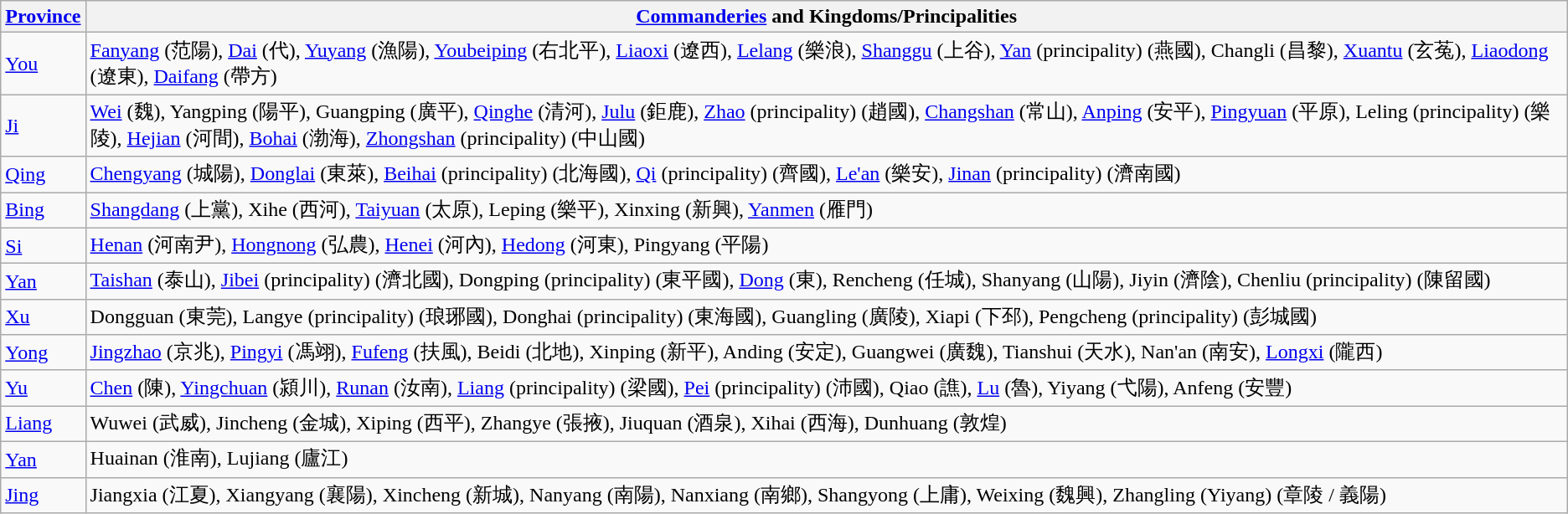<table class="wikitable">
<tr>
<th><a href='#'>Province</a></th>
<th><a href='#'>Commanderies</a> and Kingdoms/Principalities</th>
</tr>
<tr>
<td><a href='#'>You</a></td>
<td><a href='#'>Fanyang</a> (范陽), <a href='#'>Dai</a> (代), <a href='#'>Yuyang</a> (漁陽), <a href='#'>Youbeiping</a> (右北平), <a href='#'>Liaoxi</a> (遼西), <a href='#'>Lelang</a> (樂浪), <a href='#'>Shanggu</a> (上谷), <a href='#'>Yan</a> (principality) (燕國), Changli (昌黎), <a href='#'>Xuantu</a> (玄菟), <a href='#'>Liaodong</a> (遼東), <a href='#'>Daifang</a> (帶方)</td>
</tr>
<tr>
<td><a href='#'>Ji</a></td>
<td><a href='#'>Wei</a> (魏),  Yangping (陽平),  Guangping (廣平),  <a href='#'>Qinghe</a> (清河),  <a href='#'>Julu</a> (鉅鹿),  <a href='#'>Zhao</a> (principality) (趙國),  <a href='#'>Changshan</a> (常山),  <a href='#'>Anping</a> (安平),  <a href='#'>Pingyuan</a> (平原),  Leling (principality) (樂陵),  <a href='#'>Hejian</a> (河間),  <a href='#'>Bohai</a> (渤海),  <a href='#'>Zhongshan</a> (principality) (中山國)</td>
</tr>
<tr>
<td><a href='#'>Qing</a></td>
<td><a href='#'>Chengyang</a> (城陽),  <a href='#'>Donglai</a> (東萊),  <a href='#'>Beihai</a> (principality) (北海國),  <a href='#'>Qi</a> (principality) (齊國),  <a href='#'>Le'an</a> (樂安),  <a href='#'>Jinan</a> (principality) (濟南國)</td>
</tr>
<tr>
<td><a href='#'>Bing</a></td>
<td><a href='#'>Shangdang</a> (上黨),  Xihe (西河),  <a href='#'>Taiyuan</a> (太原),  Leping (樂平),  Xinxing (新興),  <a href='#'>Yanmen</a> (雁門)</td>
</tr>
<tr>
<td><a href='#'>Si</a></td>
<td><a href='#'>Henan</a> (河南尹),  <a href='#'>Hongnong</a> (弘農),  <a href='#'>Henei</a> (河內),  <a href='#'>Hedong</a> (河東),  Pingyang (平陽)</td>
</tr>
<tr>
<td><a href='#'>Yan</a></td>
<td><a href='#'>Taishan</a> (泰山),  <a href='#'>Jibei</a> (principality) (濟北國),  Dongping (principality) (東平國),  <a href='#'>Dong</a> (東),  Rencheng (任城),  Shanyang (山陽),  Jiyin (濟陰),  Chenliu (principality) (陳留國)</td>
</tr>
<tr>
<td><a href='#'>Xu</a></td>
<td>Dongguan (東莞),  Langye (principality) (琅琊國),  Donghai (principality) (東海國),  Guangling (廣陵),  Xiapi (下邳),  Pengcheng (principality) (彭城國)</td>
</tr>
<tr>
<td><a href='#'>Yong</a></td>
<td><a href='#'>Jingzhao</a> (京兆),  <a href='#'>Pingyi</a> (馮翊),  <a href='#'>Fufeng</a> (扶風),  Beidi (北地),  Xinping (新平),  Anding (安定),  Guangwei (廣魏),   Tianshui (天水),  Nan'an (南安),  <a href='#'>Longxi</a> (隴西)</td>
</tr>
<tr>
<td><a href='#'>Yu</a></td>
<td><a href='#'>Chen</a> (陳),  <a href='#'>Yingchuan</a> (潁川),  <a href='#'>Runan</a> (汝南),  <a href='#'>Liang</a> (principality) (梁國),  <a href='#'>Pei</a> (principality) (沛國),  Qiao (譙),  <a href='#'>Lu</a> (魯),  Yiyang (弋陽),  Anfeng (安豐)</td>
</tr>
<tr>
<td><a href='#'>Liang</a></td>
<td>Wuwei (武威),  Jincheng (金城),  Xiping (西平),  Zhangye (張掖),  Jiuquan (酒泉),  Xihai (西海),  Dunhuang (敦煌)</td>
</tr>
<tr>
<td><a href='#'>Yan</a></td>
<td>Huainan (淮南),  Lujiang (廬江)</td>
</tr>
<tr>
<td><a href='#'>Jing</a></td>
<td>Jiangxia (江夏),  Xiangyang (襄陽),  Xincheng (新城),  Nanyang (南陽),  Nanxiang (南鄉),  Shangyong (上庸),  Weixing (魏興),  Zhangling (Yiyang) (章陵 / 義陽)</td>
</tr>
</table>
